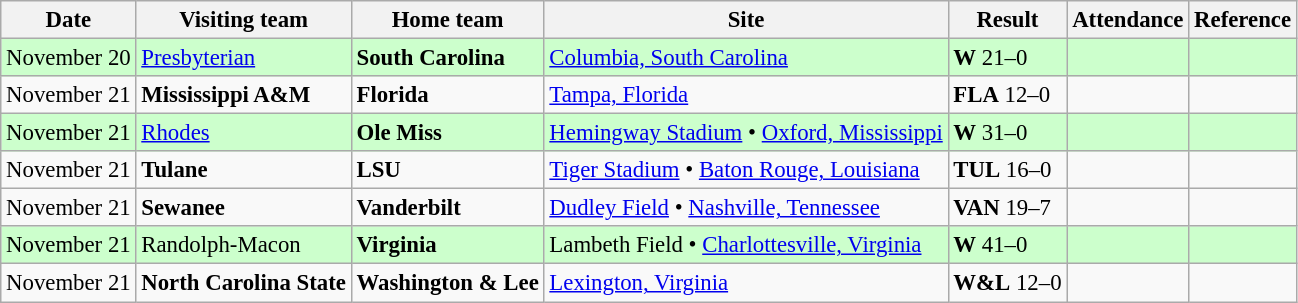<table class="wikitable" style="font-size:95%;">
<tr>
<th>Date</th>
<th>Visiting team</th>
<th>Home team</th>
<th>Site</th>
<th>Result</th>
<th>Attendance</th>
<th class="unsortable">Reference</th>
</tr>
<tr bgcolor=ccffcc>
<td>November 20</td>
<td><a href='#'>Presbyterian</a></td>
<td><strong>South Carolina</strong></td>
<td><a href='#'>Columbia, South Carolina</a></td>
<td><strong>W</strong> 21–0</td>
<td></td>
<td></td>
</tr>
<tr bgcolor=>
<td>November 21</td>
<td><strong>Mississippi A&M</strong></td>
<td><strong>Florida</strong></td>
<td><a href='#'>Tampa, Florida</a></td>
<td><strong>FLA</strong> 12–0</td>
<td></td>
<td></td>
</tr>
<tr bgcolor=ccffcc>
<td>November 21</td>
<td><a href='#'>Rhodes</a></td>
<td><strong>Ole Miss</strong></td>
<td><a href='#'>Hemingway Stadium</a> • <a href='#'>Oxford, Mississippi</a></td>
<td><strong>W</strong> 31–0</td>
<td></td>
<td></td>
</tr>
<tr bgcolor=>
<td>November 21</td>
<td><strong>Tulane</strong></td>
<td><strong>LSU</strong></td>
<td><a href='#'>Tiger Stadium</a> • <a href='#'>Baton Rouge, Louisiana</a></td>
<td><strong>TUL</strong> 16–0</td>
<td></td>
<td></td>
</tr>
<tr bgcolor=>
<td>November 21</td>
<td><strong>Sewanee</strong></td>
<td><strong>Vanderbilt</strong></td>
<td><a href='#'>Dudley Field</a> • <a href='#'>Nashville, Tennessee</a></td>
<td><strong>VAN</strong> 19–7</td>
<td></td>
<td></td>
</tr>
<tr bgcolor=ccffcc>
<td>November 21</td>
<td>Randolph-Macon</td>
<td><strong>Virginia</strong></td>
<td>Lambeth Field • <a href='#'>Charlottesville, Virginia</a></td>
<td><strong>W</strong> 41–0</td>
<td></td>
<td></td>
</tr>
<tr bgcolor=>
<td>November 21</td>
<td><strong>North Carolina State</strong></td>
<td><strong>Washington & Lee</strong></td>
<td><a href='#'>Lexington, Virginia</a></td>
<td><strong>W&L</strong> 12–0</td>
<td></td>
<td></td>
</tr>
</table>
